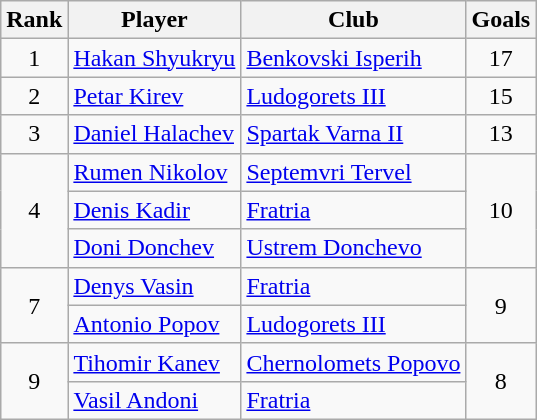<table class="wikitable" style="text-align:center">
<tr>
<th>Rank</th>
<th>Player</th>
<th>Club</th>
<th>Goals</th>
</tr>
<tr>
<td>1</td>
<td align="left"> <a href='#'>Hakan Shyukryu</a></td>
<td align="left"><a href='#'>Benkovski Isperih</a></td>
<td>17</td>
</tr>
<tr>
<td>2</td>
<td align="left"> <a href='#'>Petar Kirev</a></td>
<td align="left"><a href='#'>Ludogorets III</a></td>
<td>15</td>
</tr>
<tr>
<td rowspan=1>3</td>
<td align="left"> <a href='#'>Daniel Halachev</a></td>
<td align="left"><a href='#'>Spartak Varna II</a></td>
<td>13</td>
</tr>
<tr>
<td rowspan=3>4</td>
<td align="left"> <a href='#'>Rumen Nikolov</a></td>
<td align="left"><a href='#'>Septemvri Tervel</a></td>
<td rowspan=3>10</td>
</tr>
<tr>
<td align="left"> <a href='#'>Denis Kadir</a></td>
<td align="left"><a href='#'>Fratria</a></td>
</tr>
<tr>
<td align="left"> <a href='#'>Doni Donchev</a></td>
<td align="left"><a href='#'>Ustrem Donchevo</a></td>
</tr>
<tr>
<td rowspan=2>7</td>
<td align="left"> <a href='#'>Denys Vasin</a></td>
<td align="left"><a href='#'>Fratria</a></td>
<td rowspan=2>9</td>
</tr>
<tr>
<td align="left"> <a href='#'>Antonio Popov</a></td>
<td align="left"><a href='#'>Ludogorets III</a></td>
</tr>
<tr>
<td rowspan=2>9</td>
<td align="left"> <a href='#'>Tihomir Kanev</a></td>
<td align="left"><a href='#'>Chernolomets Popovo</a></td>
<td rowspan=2>8</td>
</tr>
<tr>
<td align="left"> <a href='#'>Vasil Andoni</a></td>
<td align="left"><a href='#'>Fratria</a></td>
</tr>
</table>
